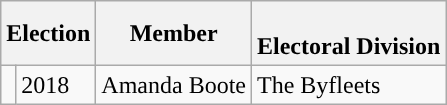<table class="wikitable">
<tr>
<th colspan="2">Election</th>
<th>Member</th>
<th><br>Electoral Division</th>
</tr>
<tr>
<td style="background-color: "></td>
<td>2018</td>
<td>Amanda Boote</td>
<td>The Byfleets</td>
</tr>
</table>
